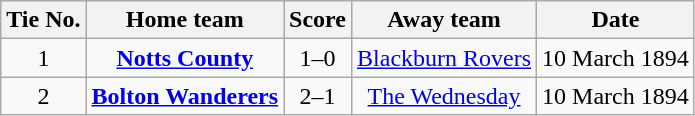<table class="wikitable" style="text-align: center">
<tr>
<th>Tie No.</th>
<th>Home team</th>
<th>Score</th>
<th>Away team</th>
<th>Date</th>
</tr>
<tr>
<td>1</td>
<td><strong><a href='#'>Notts County</a></strong></td>
<td>1–0</td>
<td><a href='#'>Blackburn Rovers</a></td>
<td>10 March 1894</td>
</tr>
<tr>
<td>2</td>
<td><strong><a href='#'>Bolton Wanderers</a></strong></td>
<td>2–1</td>
<td><a href='#'>The Wednesday</a></td>
<td>10 March 1894</td>
</tr>
</table>
